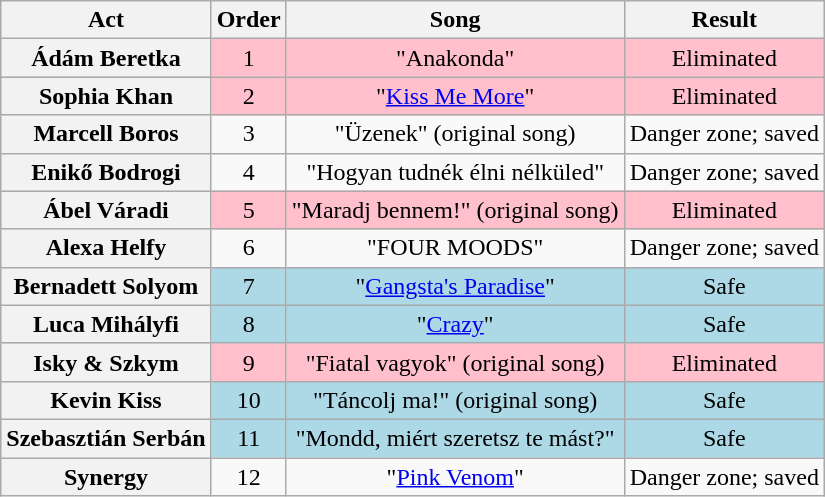<table class="wikitable" style="text-align:center;">
<tr>
<th scope="col">Act</th>
<th scope="col">Order</th>
<th scope="col">Song</th>
<th scope="col">Result</th>
</tr>
<tr bgcolor="pink">
<th scope="row">Ádám Beretka</th>
<td>1</td>
<td>"Anakonda"</td>
<td>Eliminated</td>
</tr>
<tr bgcolor="pink">
<th scope="row">Sophia Khan</th>
<td>2</td>
<td>"<a href='#'>Kiss Me More</a>"</td>
<td>Eliminated</td>
</tr>
<tr>
<th scope="row">Marcell Boros</th>
<td>3</td>
<td>"Üzenek" (original song)</td>
<td>Danger zone; saved</td>
</tr>
<tr>
<th scope="row">Enikő Bodrogi</th>
<td>4</td>
<td>"Hogyan tudnék élni nélküled"</td>
<td>Danger zone; saved</td>
</tr>
<tr bgcolor="pink">
<th scope="row">Ábel Váradi</th>
<td>5</td>
<td>"Maradj bennem!" (original song)</td>
<td>Eliminated</td>
</tr>
<tr>
<th scope="row">Alexa Helfy</th>
<td>6</td>
<td>"FOUR MOODS"</td>
<td>Danger zone; saved</td>
</tr>
<tr bgcolor="lightblue">
<th scope="row">Bernadett Solyom</th>
<td>7</td>
<td>"<a href='#'>Gangsta's Paradise</a>"</td>
<td>Safe</td>
</tr>
<tr bgcolor="lightblue">
<th scope="row">Luca Mihályfi</th>
<td>8</td>
<td>"<a href='#'>Crazy</a>"</td>
<td>Safe</td>
</tr>
<tr bgcolor="pink">
<th scope="row">Isky & Szkym</th>
<td>9</td>
<td>"Fiatal vagyok" (original song)</td>
<td>Eliminated</td>
</tr>
<tr bgcolor="lightblue">
<th scope="row">Kevin Kiss</th>
<td>10</td>
<td>"Táncolj ma!" (original song)</td>
<td>Safe</td>
</tr>
<tr bgcolor="lightblue">
<th scope="row">Szebasztián Serbán</th>
<td>11</td>
<td>"Mondd, miért szeretsz te mást?"</td>
<td>Safe</td>
</tr>
<tr>
<th scope="row">Synergy</th>
<td>12</td>
<td>"<a href='#'>Pink Venom</a>"</td>
<td>Danger zone; saved</td>
</tr>
</table>
